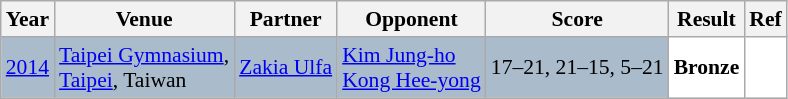<table class="sortable wikitable" style="font-size: 90%">
<tr>
<th>Year</th>
<th>Venue</th>
<th>Partner</th>
<th>Opponent</th>
<th>Score</th>
<th>Result</th>
<th>Ref</th>
</tr>
<tr style="background:#AABBCC">
<td align="center"><a href='#'>2014</a></td>
<td align="left"><a href='#'>Taipei Gymnasium</a>,<br><a href='#'>Taipei</a>, Taiwan</td>
<td align="left"> <a href='#'>Zakia Ulfa</a></td>
<td align="left"> <a href='#'>Kim Jung-ho</a><br> <a href='#'>Kong Hee-yong</a></td>
<td align="left">17–21, 21–15, 5–21</td>
<td style="text-align:left; background:white"> <strong>Bronze</strong></td>
<td style="text-align:center; background:white"></td>
</tr>
</table>
